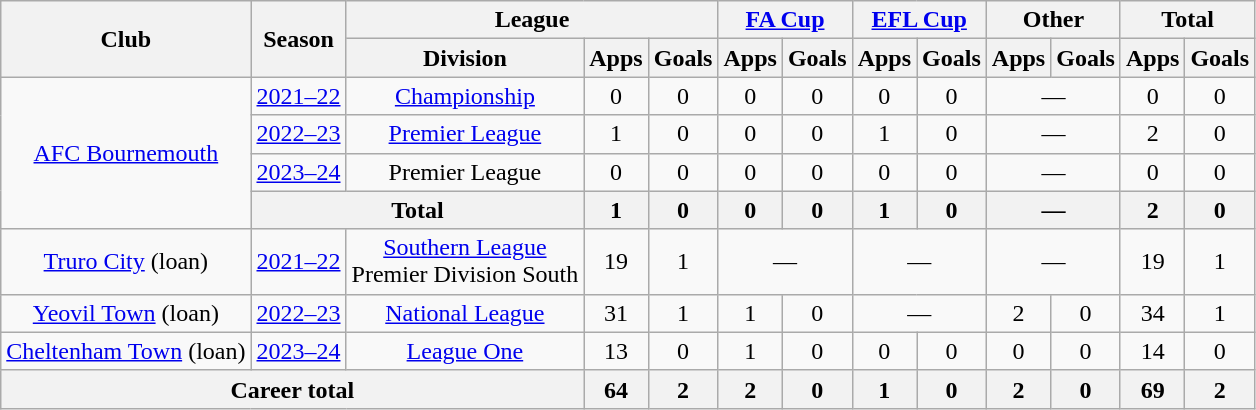<table class="wikitable" style="text-align: center">
<tr>
<th rowspan="2">Club</th>
<th rowspan="2">Season</th>
<th colspan="3">League</th>
<th colspan="2"><a href='#'>FA Cup</a></th>
<th colspan="2"><a href='#'>EFL Cup</a></th>
<th colspan="2">Other</th>
<th colspan="2">Total</th>
</tr>
<tr>
<th>Division</th>
<th>Apps</th>
<th>Goals</th>
<th>Apps</th>
<th>Goals</th>
<th>Apps</th>
<th>Goals</th>
<th>Apps</th>
<th>Goals</th>
<th>Apps</th>
<th>Goals</th>
</tr>
<tr>
<td rowspan="4"><a href='#'>AFC Bournemouth</a></td>
<td><a href='#'>2021–22</a></td>
<td><a href='#'>Championship</a></td>
<td>0</td>
<td>0</td>
<td>0</td>
<td>0</td>
<td>0</td>
<td>0</td>
<td colspan="2">—</td>
<td>0</td>
<td>0</td>
</tr>
<tr>
<td><a href='#'>2022–23</a></td>
<td><a href='#'>Premier League</a></td>
<td>1</td>
<td>0</td>
<td>0</td>
<td>0</td>
<td>1</td>
<td>0</td>
<td colspan="2">—</td>
<td>2</td>
<td>0</td>
</tr>
<tr>
<td><a href='#'>2023–24</a></td>
<td>Premier League</td>
<td>0</td>
<td>0</td>
<td>0</td>
<td>0</td>
<td>0</td>
<td>0</td>
<td colspan="2">—</td>
<td>0</td>
<td>0</td>
</tr>
<tr>
<th colspan="2">Total</th>
<th>1</th>
<th>0</th>
<th>0</th>
<th>0</th>
<th>1</th>
<th>0</th>
<th colspan="2">—</th>
<th>2</th>
<th>0</th>
</tr>
<tr>
<td><a href='#'>Truro City</a> (loan)</td>
<td><a href='#'>2021–22</a></td>
<td><a href='#'>Southern League</a><br>Premier Division South</td>
<td>19</td>
<td>1</td>
<td colspan="2">—</td>
<td colspan="2">—</td>
<td colspan="2">—</td>
<td>19</td>
<td>1</td>
</tr>
<tr>
<td><a href='#'>Yeovil Town</a> (loan)</td>
<td><a href='#'>2022–23</a></td>
<td><a href='#'>National League</a></td>
<td>31</td>
<td>1</td>
<td>1</td>
<td>0</td>
<td colspan="2">—</td>
<td>2</td>
<td>0</td>
<td>34</td>
<td>1</td>
</tr>
<tr>
<td><a href='#'>Cheltenham Town</a> (loan)</td>
<td><a href='#'>2023–24</a></td>
<td><a href='#'>League One</a></td>
<td>13</td>
<td>0</td>
<td>1</td>
<td>0</td>
<td>0</td>
<td>0</td>
<td>0</td>
<td>0</td>
<td>14</td>
<td>0</td>
</tr>
<tr>
<th colspan="3">Career total</th>
<th>64</th>
<th>2</th>
<th>2</th>
<th>0</th>
<th>1</th>
<th>0</th>
<th>2</th>
<th>0</th>
<th>69</th>
<th>2</th>
</tr>
</table>
